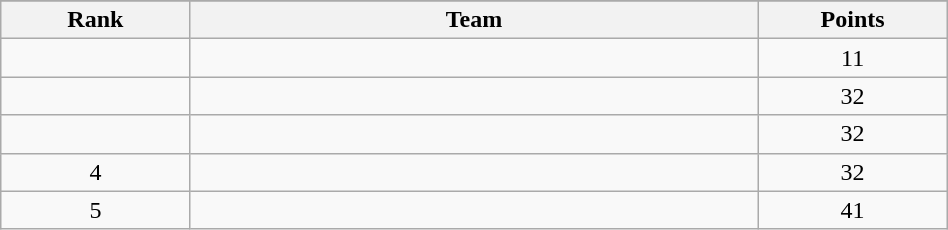<table class="wikitable" width=50%>
<tr>
</tr>
<tr>
<th width=10%>Rank</th>
<th width=30%>Team</th>
<th width=10%>Points</th>
</tr>
<tr align="center">
<td></td>
<td align="left"></td>
<td>11</td>
</tr>
<tr align="center">
<td></td>
<td align="left"></td>
<td>32</td>
</tr>
<tr align="center">
<td></td>
<td align="left"></td>
<td>32</td>
</tr>
<tr align="center">
<td>4</td>
<td align="left"></td>
<td>32</td>
</tr>
<tr align="center">
<td>5</td>
<td align="left"></td>
<td>41</td>
</tr>
</table>
